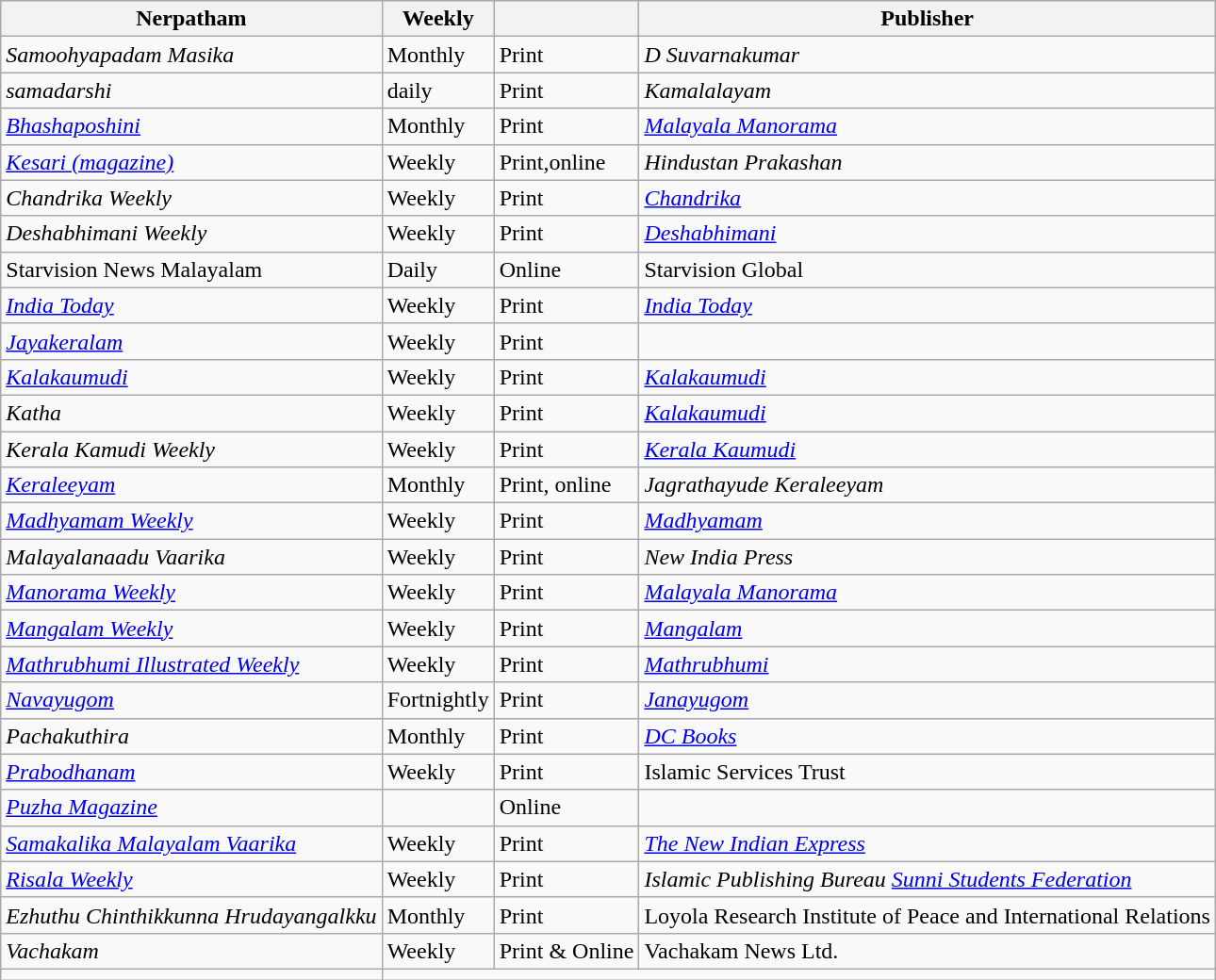<table class="wikitable">
<tr>
<th>Nerpatham</th>
<th>Weekly</th>
<th></th>
<th>Publisher</th>
</tr>
<tr K. Sajjad>
<td><em>Samoohyapadam Masika </em></td>
<td>Monthly</td>
<td>Print</td>
<td><em>D Suvarnakumar </em></td>
</tr>
<tr>
<td><em>samadarshi</em></td>
<td>daily</td>
<td>Print</td>
<td><em>Kamalalayam</em></td>
</tr>
<tr>
<td><em><a href='#'>Bhashaposhini</a></em></td>
<td>Monthly</td>
<td>Print</td>
<td><em><a href='#'>Malayala Manorama</a></em></td>
</tr>
<tr>
<td><em><a href='#'>Kesari (magazine)</a></em></td>
<td>Weekly</td>
<td>Print,online</td>
<td><em>Hindustan Prakashan</em></td>
</tr>
<tr>
<td><em>Chandrika Weekly</em></td>
<td>Weekly</td>
<td>Print</td>
<td><em><a href='#'>Chandrika</a></em></td>
</tr>
<tr>
<td><em>Deshabhimani Weekly</em></td>
<td>Weekly</td>
<td>Print</td>
<td><em><a href='#'>Deshabhimani</a></em></td>
</tr>
<tr>
<td>Starvision News Malayalam</td>
<td>Daily</td>
<td>Online</td>
<td>Starvision Global</td>
</tr>
<tr>
<td><em><a href='#'>India Today</a></em></td>
<td>Weekly</td>
<td>Print</td>
<td><em><a href='#'>India Today</a></em></td>
</tr>
<tr>
<td><em><a href='#'>Jayakeralam</a></em></td>
<td>Weekly</td>
<td>Print</td>
<td></td>
</tr>
<tr>
<td><em><a href='#'>Kalakaumudi</a></em></td>
<td>Weekly</td>
<td>Print</td>
<td><em><a href='#'>Kalakaumudi</a></em></td>
</tr>
<tr>
<td><em>Katha</em></td>
<td>Weekly</td>
<td>Print</td>
<td><em><a href='#'>Kalakaumudi</a></em></td>
</tr>
<tr>
<td><em>Kerala Kamudi Weekly</em></td>
<td>Weekly</td>
<td>Print</td>
<td><em><a href='#'>Kerala Kaumudi</a></em></td>
</tr>
<tr>
<td><em><a href='#'>Keraleeyam</a></em></td>
<td>Monthly</td>
<td>Print, online</td>
<td><em>Jagrathayude Keraleeyam</em></td>
</tr>
<tr>
<td><em><a href='#'>Madhyamam Weekly</a></em></td>
<td>Weekly</td>
<td>Print</td>
<td><em><a href='#'>Madhyamam</a></em></td>
</tr>
<tr>
<td><em>Malayalanaadu Vaarika</em></td>
<td>Weekly</td>
<td>Print</td>
<td><em> New India Press </em></td>
</tr>
<tr>
<td><em><a href='#'>Manorama Weekly</a></em></td>
<td>Weekly</td>
<td>Print</td>
<td><em><a href='#'>Malayala Manorama</a></em></td>
</tr>
<tr>
<td><em><a href='#'>Mangalam Weekly</a></em></td>
<td>Weekly</td>
<td>Print</td>
<td><em><a href='#'>Mangalam</a></em></td>
</tr>
<tr>
<td><em><a href='#'>Mathrubhumi Illustrated Weekly</a></em></td>
<td>Weekly</td>
<td>Print</td>
<td><em><a href='#'>Mathrubhumi</a></em></td>
</tr>
<tr>
<td><em><a href='#'>Navayugom</a></em></td>
<td>Fortnightly</td>
<td>Print</td>
<td><em><a href='#'>Janayugom</a></em></td>
</tr>
<tr>
<td><em>Pachakuthira</em></td>
<td>Monthly</td>
<td>Print</td>
<td><em><a href='#'>DC Books</a></em></td>
</tr>
<tr>
<td><em><a href='#'>Prabodhanam</a></em></td>
<td>Weekly</td>
<td>Print</td>
<td>Islamic Services Trust</td>
</tr>
<tr>
<td><em><a href='#'>Puzha Magazine</a></em></td>
<td></td>
<td>Online</td>
<td></td>
</tr>
<tr>
<td><em><a href='#'>Samakalika Malayalam Vaarika</a></em></td>
<td>Weekly</td>
<td>Print</td>
<td><em><a href='#'>The New Indian Express</a></em></td>
</tr>
<tr>
<td><em><a href='#'>Risala Weekly</a></em></td>
<td>Weekly</td>
<td>Print</td>
<td><em>Islamic Publishing Bureau <a href='#'>Sunni Students Federation</a></em></td>
</tr>
<tr>
<td><em>Ezhuthu Chinthikkunna Hrudayangalkku</em></td>
<td>Monthly</td>
<td>Print</td>
<td>Loyola Research Institute of Peace and International Relations</td>
</tr>
<tr>
<td><em>Vachakam </em></td>
<td>Weekly</td>
<td>Print & Online</td>
<td>Vachakam News Ltd.</td>
</tr>
<tr>
<td></td>
</tr>
</table>
